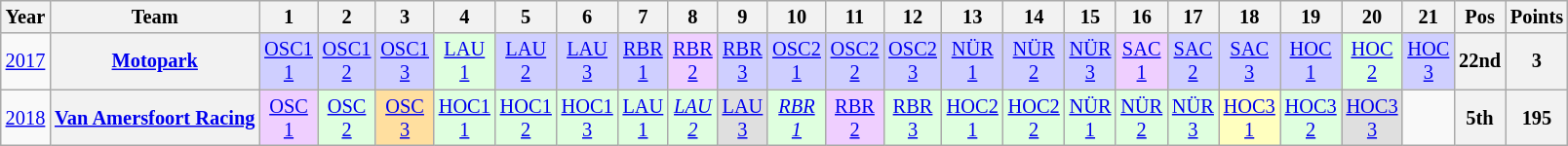<table class="wikitable" style="text-align:center; font-size:85%">
<tr>
<th>Year</th>
<th>Team</th>
<th>1</th>
<th>2</th>
<th>3</th>
<th>4</th>
<th>5</th>
<th>6</th>
<th>7</th>
<th>8</th>
<th>9</th>
<th>10</th>
<th>11</th>
<th>12</th>
<th>13</th>
<th>14</th>
<th>15</th>
<th>16</th>
<th>17</th>
<th>18</th>
<th>19</th>
<th>20</th>
<th>21</th>
<th>Pos</th>
<th>Points</th>
</tr>
<tr>
<td><a href='#'>2017</a></td>
<th nowrap><a href='#'>Motopark</a></th>
<td style="background:#CFCFFF;"><a href='#'>OSC1<br>1</a><br></td>
<td style="background:#CFCFFF;"><a href='#'>OSC1<br>2</a><br></td>
<td style="background:#CFCFFF;"><a href='#'>OSC1<br>3</a><br></td>
<td style="background:#DFFFDF;"><a href='#'>LAU<br>1</a><br></td>
<td style="background:#CFCFFF;"><a href='#'>LAU<br>2</a><br></td>
<td style="background:#CFCFFF;"><a href='#'>LAU<br>3</a><br></td>
<td style="background:#CFCFFF;"><a href='#'>RBR<br>1</a><br></td>
<td style="background:#EFCFFF;"><a href='#'>RBR<br>2</a><br></td>
<td style="background:#CFCFFF;"><a href='#'>RBR<br>3</a><br></td>
<td style="background:#CFCFFF;"><a href='#'>OSC2<br>1</a><br></td>
<td style="background:#CFCFFF;"><a href='#'>OSC2<br>2</a><br></td>
<td style="background:#CFCFFF;"><a href='#'>OSC2<br>3</a><br></td>
<td style="background:#CFCFFF;"><a href='#'>NÜR<br>1</a><br></td>
<td style="background:#CFCFFF;"><a href='#'>NÜR<br>2</a><br></td>
<td style="background:#CFCFFF;"><a href='#'>NÜR<br>3</a><br></td>
<td style="background:#EFCFFF;"><a href='#'>SAC<br>1</a><br></td>
<td style="background:#CFCFFF;"><a href='#'>SAC<br>2</a><br></td>
<td style="background:#CFCFFF;"><a href='#'>SAC<br>3</a><br></td>
<td style="background:#CFCFFF;"><a href='#'>HOC<br>1</a><br></td>
<td style="background:#DFFFDF;"><a href='#'>HOC<br>2</a><br></td>
<td style="background:#CFCFFF;"><a href='#'>HOC<br>3</a><br></td>
<th>22nd</th>
<th>3</th>
</tr>
<tr>
<td><a href='#'>2018</a></td>
<th nowrap><a href='#'>Van Amersfoort Racing</a></th>
<td style="background:#EFCFFF;"><a href='#'>OSC<br>1</a><br></td>
<td style="background:#DFFFDF;"><a href='#'>OSC<br>2</a><br></td>
<td style="background:#FFDF9F;"><a href='#'>OSC<br>3</a><br></td>
<td style="background:#DFFFDF;"><a href='#'>HOC1<br>1</a><br></td>
<td style="background:#DFFFDF;"><a href='#'>HOC1<br>2</a><br></td>
<td style="background:#DFFFDF;"><a href='#'>HOC1<br>3</a><br></td>
<td style="background:#DFFFDF;"><a href='#'>LAU<br>1</a><br></td>
<td style="background:#DFFFDF;"><em><a href='#'>LAU<br>2</a></em><br></td>
<td style="background:#DFDFDF;"><a href='#'>LAU<br>3</a><br></td>
<td style="background:#DFFFDF;"><em><a href='#'>RBR<br>1</a></em><br></td>
<td style="background:#EFCFFF;"><a href='#'>RBR<br>2</a><br></td>
<td style="background:#DFFFDF;"><a href='#'>RBR<br>3</a><br></td>
<td style="background:#DFFFDF;"><a href='#'>HOC2<br>1</a><br></td>
<td style="background:#DFFFDF;"><a href='#'>HOC2<br>2</a><br></td>
<td style="background:#DFFFDF;"><a href='#'>NÜR<br>1</a><br></td>
<td style="background:#DFFFDF;"><a href='#'>NÜR<br>2</a><br></td>
<td style="background:#DFFFDF;"><a href='#'>NÜR<br>3</a><br></td>
<td style="background:#FFFFBF;"><a href='#'>HOC3<br>1</a><br></td>
<td style="background:#DFFFDF;"><a href='#'>HOC3<br>2</a><br></td>
<td style="background:#DFDFDF;"><a href='#'>HOC3<br>3</a><br></td>
<td></td>
<th>5th</th>
<th>195</th>
</tr>
</table>
